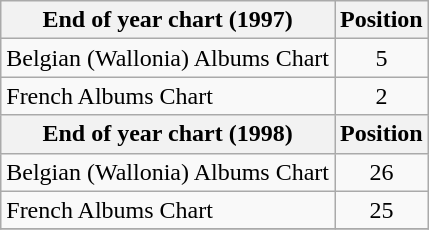<table class="wikitable sortable">
<tr>
<th>End of year chart (1997)</th>
<th>Position</th>
</tr>
<tr>
<td>Belgian (Wallonia) Albums Chart</td>
<td align="center">5</td>
</tr>
<tr>
<td>French Albums Chart</td>
<td align="center">2</td>
</tr>
<tr>
<th>End of year chart (1998)</th>
<th>Position</th>
</tr>
<tr>
<td>Belgian (Wallonia) Albums Chart</td>
<td align="center">26</td>
</tr>
<tr>
<td>French Albums Chart</td>
<td align="center">25</td>
</tr>
<tr>
</tr>
</table>
